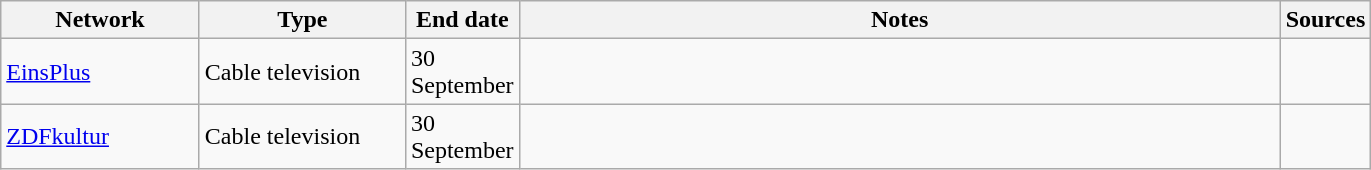<table class="wikitable">
<tr>
<th style="text-align:center; width:125px">Network</th>
<th style="text-align:center; width:130px">Type</th>
<th style="text-align:center; width:60px">End date</th>
<th style="text-align:center; width:500px">Notes</th>
<th style="text-align:center; width:30px">Sources</th>
</tr>
<tr>
<td><a href='#'>EinsPlus</a></td>
<td>Cable television</td>
<td>30 September</td>
<td></td>
<td></td>
</tr>
<tr>
<td><a href='#'>ZDFkultur</a></td>
<td>Cable television</td>
<td>30 September</td>
<td></td>
<td></td>
</tr>
</table>
